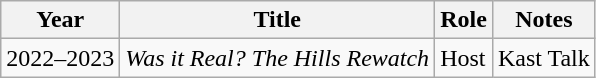<table class="wikitable">
<tr>
<th>Year</th>
<th>Title</th>
<th>Role</th>
<th>Notes</th>
</tr>
<tr>
<td>2022–2023</td>
<td><em>Was it Real? The Hills Rewatch</em></td>
<td>Host</td>
<td>Kast Talk</td>
</tr>
</table>
